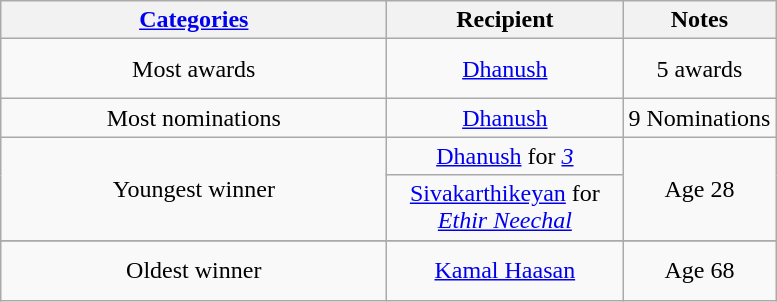<table class="wikitable" style="text-align: center">
<tr>
<th width="25"><strong><a href='#'>Categories</a></strong></th>
<th width="100">Recipient</th>
<th>Notes</th>
</tr>
<tr style="height:2.5em;">
<td width="250">Most awards</td>
<td width="150"><a href='#'>Dhanush</a></td>
<td>5 awards</td>
</tr>
<tr>
<td>Most nominations</td>
<td><a href='#'>Dhanush</a></td>
<td>9 Nominations</td>
</tr>
<tr>
<td rowspan="2">Youngest winner</td>
<td><a href='#'>Dhanush</a> for <em><a href='#'>3</a></em></td>
<td rowspan="2">Age 28</td>
</tr>
<tr>
<td><a href='#'>Sivakarthikeyan</a> for <em><a href='#'>Ethir Neechal</a></em></td>
</tr>
<tr>
</tr>
<tr style="height:2.5em;">
<td>Oldest winner</td>
<td><a href='#'>Kamal Haasan</a></td>
<td>Age 68</td>
</tr>
</table>
